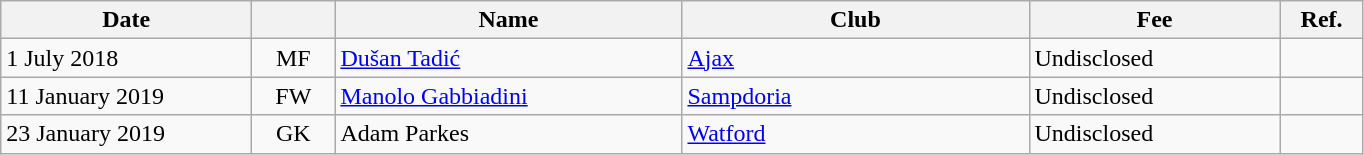<table class="wikitable plainrowheaders">
<tr>
<th scope="col" style="width:10em;">Date</th>
<th scope="col" style="width:3em;"></th>
<th scope="col" style="width:14em;">Name</th>
<th scope="col" style="width:14em;">Club</th>
<th scope="col" style="width:10em;">Fee</th>
<th scope="col" style="width:3em;">Ref.</th>
</tr>
<tr>
<td>1 July 2018</td>
<td align="center">MF</td>
<td> <a href='#'>Dušan Tadić</a></td>
<td> <a href='#'>Ajax</a></td>
<td>Undisclosed</td>
<td align="center"></td>
</tr>
<tr>
<td>11 January 2019</td>
<td align="center">FW</td>
<td> <a href='#'>Manolo Gabbiadini</a></td>
<td> <a href='#'>Sampdoria</a></td>
<td>Undisclosed</td>
<td align="center"></td>
</tr>
<tr>
<td>23 January 2019</td>
<td align="center">GK</td>
<td> Adam Parkes</td>
<td> <a href='#'>Watford</a></td>
<td>Undisclosed</td>
<td align="center"></td>
</tr>
</table>
